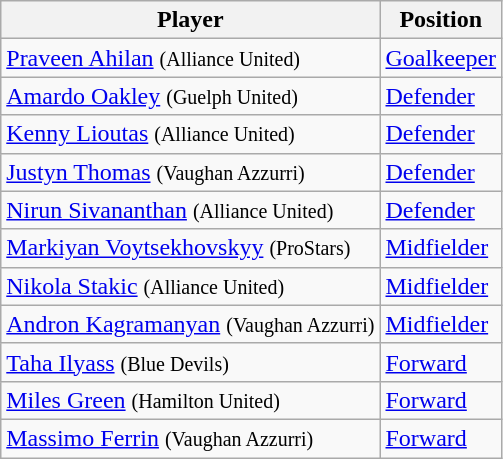<table class="wikitable">
<tr>
<th>Player</th>
<th>Position</th>
</tr>
<tr>
<td><a href='#'>Praveen Ahilan</a> <small>(Alliance United)</small></td>
<td><a href='#'>Goalkeeper</a></td>
</tr>
<tr>
<td><a href='#'>Amardo Oakley</a> <small>(Guelph United)</small></td>
<td><a href='#'>Defender</a></td>
</tr>
<tr>
<td><a href='#'>Kenny Lioutas</a> <small>(Alliance United)</small></td>
<td><a href='#'>Defender</a></td>
</tr>
<tr>
<td><a href='#'>Justyn Thomas</a> <small>(Vaughan Azzurri)</small></td>
<td><a href='#'>Defender</a></td>
</tr>
<tr>
<td><a href='#'>Nirun Sivananthan</a> <small>(Alliance United)</small></td>
<td><a href='#'>Defender</a></td>
</tr>
<tr>
<td><a href='#'>Markiyan Voytsekhovskyy</a> <small>(ProStars)</small></td>
<td><a href='#'>Midfielder</a></td>
</tr>
<tr>
<td><a href='#'>Nikola Stakic</a> <small>(Alliance United)</small></td>
<td><a href='#'>Midfielder</a></td>
</tr>
<tr>
<td><a href='#'>Andron Kagramanyan</a> <small>(Vaughan Azzurri)</small></td>
<td><a href='#'>Midfielder</a></td>
</tr>
<tr>
<td><a href='#'>Taha Ilyass</a> <small>(Blue Devils)</small></td>
<td><a href='#'>Forward</a></td>
</tr>
<tr>
<td><a href='#'>Miles Green</a> <small>(Hamilton United)</small></td>
<td><a href='#'>Forward</a></td>
</tr>
<tr>
<td><a href='#'>Massimo Ferrin</a> <small>(Vaughan Azzurri)</small></td>
<td><a href='#'>Forward</a></td>
</tr>
</table>
